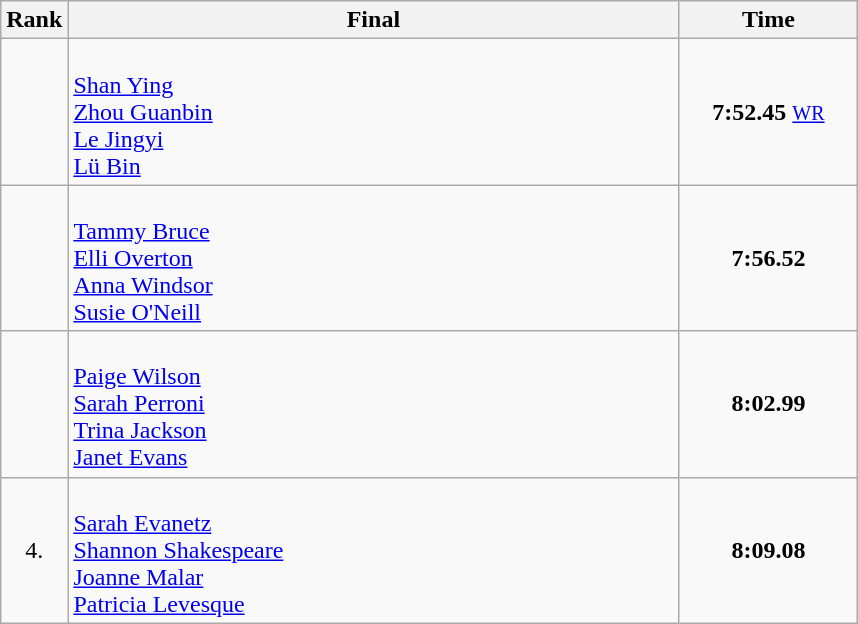<table class="wikitable">
<tr>
<th>Rank</th>
<th style="width: 25em">Final</th>
<th style="width: 7em">Time</th>
</tr>
<tr>
<td align="center"></td>
<td><strong></strong><br><a href='#'>Shan Ying</a><br><a href='#'>Zhou Guanbin</a><br><a href='#'>Le Jingyi</a><br><a href='#'>Lü Bin</a></td>
<td align="center"><strong>7:52.45</strong> <small><a href='#'>WR</a></small></td>
</tr>
<tr>
<td align="center"></td>
<td><strong></strong><br><a href='#'>Tammy Bruce</a><br><a href='#'>Elli Overton</a><br><a href='#'>Anna Windsor</a><br><a href='#'>Susie O'Neill</a></td>
<td align="center"><strong>7:56.52</strong></td>
</tr>
<tr>
<td align="center"></td>
<td><strong></strong><br><a href='#'>Paige Wilson</a><br><a href='#'>Sarah Perroni</a><br><a href='#'>Trina Jackson</a><br><a href='#'>Janet Evans</a></td>
<td align="center"><strong>8:02.99</strong></td>
</tr>
<tr>
<td align="center">4.</td>
<td><strong></strong><br><a href='#'>Sarah Evanetz</a><br><a href='#'>Shannon Shakespeare</a><br><a href='#'>Joanne Malar</a><br><a href='#'>Patricia Levesque</a></td>
<td align="center"><strong>8:09.08</strong></td>
</tr>
</table>
